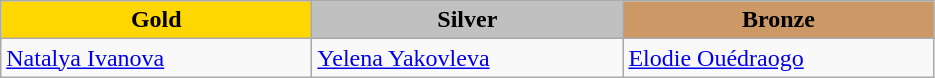<table class="wikitable" style="text-align:left">
<tr align="center">
<td width=200 bgcolor=gold><strong>Gold</strong></td>
<td width=200 bgcolor=silver><strong>Silver</strong></td>
<td width=200 bgcolor=CC9966><strong>Bronze</strong></td>
</tr>
<tr>
<td><a href='#'>Natalya Ivanova</a><br><em></em></td>
<td><a href='#'>Yelena Yakovleva</a><br><em></em></td>
<td><a href='#'>Elodie Ouédraogo</a><br><em></em></td>
</tr>
</table>
